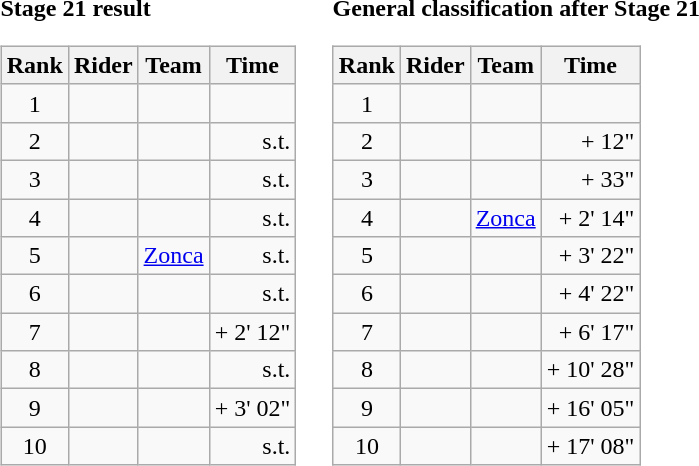<table>
<tr>
<td><strong>Stage 21 result</strong><br><table class="wikitable">
<tr>
<th scope="col">Rank</th>
<th scope="col">Rider</th>
<th scope="col">Team</th>
<th scope="col">Time</th>
</tr>
<tr>
<td style="text-align:center;">1</td>
<td></td>
<td></td>
<td style="text-align:right;"></td>
</tr>
<tr>
<td style="text-align:center;">2</td>
<td></td>
<td></td>
<td style="text-align:right;">s.t.</td>
</tr>
<tr>
<td style="text-align:center;">3</td>
<td></td>
<td></td>
<td style="text-align:right;">s.t.</td>
</tr>
<tr>
<td style="text-align:center;">4</td>
<td></td>
<td></td>
<td style="text-align:right;">s.t.</td>
</tr>
<tr>
<td style="text-align:center;">5</td>
<td></td>
<td><a href='#'>Zonca</a></td>
<td style="text-align:right;">s.t.</td>
</tr>
<tr>
<td style="text-align:center;">6</td>
<td></td>
<td></td>
<td style="text-align:right;">s.t.</td>
</tr>
<tr>
<td style="text-align:center;">7</td>
<td></td>
<td></td>
<td style="text-align:right;">+ 2' 12"</td>
</tr>
<tr>
<td style="text-align:center;">8</td>
<td></td>
<td></td>
<td style="text-align:right;">s.t.</td>
</tr>
<tr>
<td style="text-align:center;">9</td>
<td></td>
<td></td>
<td style="text-align:right;">+ 3' 02"</td>
</tr>
<tr>
<td style="text-align:center;">10</td>
<td></td>
<td></td>
<td style="text-align:right;">s.t.</td>
</tr>
</table>
</td>
<td></td>
<td><strong>General classification after Stage 21</strong><br><table class="wikitable">
<tr>
<th scope="col">Rank</th>
<th scope="col">Rider</th>
<th scope="col">Team</th>
<th scope="col">Time</th>
</tr>
<tr>
<td style="text-align:center;">1</td>
<td></td>
<td></td>
<td style="text-align:right;"></td>
</tr>
<tr>
<td style="text-align:center;">2</td>
<td></td>
<td></td>
<td style="text-align:right;">+ 12"</td>
</tr>
<tr>
<td style="text-align:center;">3</td>
<td></td>
<td></td>
<td style="text-align:right;">+ 33"</td>
</tr>
<tr>
<td style="text-align:center;">4</td>
<td></td>
<td><a href='#'>Zonca</a></td>
<td style="text-align:right;">+ 2' 14"</td>
</tr>
<tr>
<td style="text-align:center;">5</td>
<td></td>
<td></td>
<td style="text-align:right;">+ 3' 22"</td>
</tr>
<tr>
<td style="text-align:center;">6</td>
<td></td>
<td></td>
<td style="text-align:right;">+ 4' 22"</td>
</tr>
<tr>
<td style="text-align:center;">7</td>
<td></td>
<td></td>
<td style="text-align:right;">+ 6' 17"</td>
</tr>
<tr>
<td style="text-align:center;">8</td>
<td></td>
<td></td>
<td style="text-align:right;">+ 10' 28"</td>
</tr>
<tr>
<td style="text-align:center;">9</td>
<td></td>
<td></td>
<td style="text-align:right;">+ 16' 05"</td>
</tr>
<tr>
<td style="text-align:center;">10</td>
<td></td>
<td></td>
<td style="text-align:right;">+ 17' 08"</td>
</tr>
</table>
</td>
</tr>
</table>
